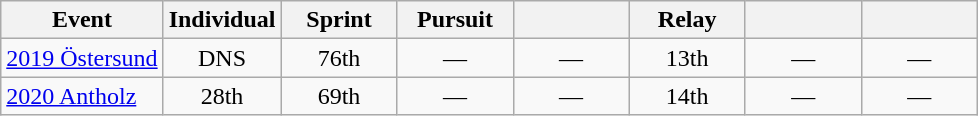<table class="wikitable" style="text-align: center;">
<tr ">
<th>Event</th>
<th style="width:70px;">Individual</th>
<th style="width:70px;">Sprint</th>
<th style="width:70px;">Pursuit</th>
<th style="width:70px;"></th>
<th style="width:70px;">Relay</th>
<th style="width:70px;"></th>
<th style="width:70px;"></th>
</tr>
<tr>
<td align=left> <a href='#'>2019 Östersund</a></td>
<td>DNS</td>
<td>76th</td>
<td>—</td>
<td>—</td>
<td>13th</td>
<td>—</td>
<td>—</td>
</tr>
<tr>
<td align=left> <a href='#'>2020 Antholz</a></td>
<td>28th</td>
<td>69th</td>
<td>—</td>
<td>—</td>
<td>14th</td>
<td>—</td>
<td>—</td>
</tr>
</table>
